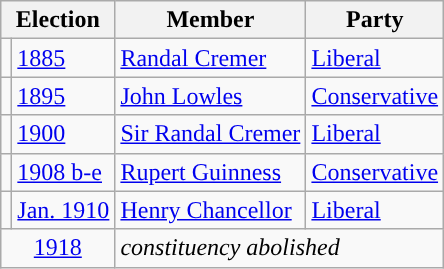<table class="wikitable">
<tr>
<th colspan="2">Election</th>
<th>Member</th>
<th>Party</th>
</tr>
<tr>
<td style="color:inherit;background-color: "></td>
<td><a href='#'>1885</a></td>
<td><a href='#'>Randal Cremer</a></td>
<td><a href='#'>Liberal</a></td>
</tr>
<tr>
<td style="color:inherit;background-color: "></td>
<td><a href='#'>1895</a></td>
<td><a href='#'>John Lowles</a></td>
<td><a href='#'>Conservative</a></td>
</tr>
<tr>
<td style="color:inherit;background-color: "></td>
<td><a href='#'>1900</a></td>
<td><a href='#'>Sir Randal Cremer</a></td>
<td><a href='#'>Liberal</a></td>
</tr>
<tr>
<td style="color:inherit;background-color: "></td>
<td><a href='#'>1908 b-e</a></td>
<td><a href='#'>Rupert Guinness</a></td>
<td><a href='#'>Conservative</a></td>
</tr>
<tr>
<td style="color:inherit;background-color: "></td>
<td><a href='#'>Jan. 1910</a></td>
<td><a href='#'>Henry Chancellor</a></td>
<td><a href='#'>Liberal</a></td>
</tr>
<tr>
<td colspan="2" align="center"><a href='#'>1918</a></td>
<td colspan="2"><em>constituency abolished</em></td>
</tr>
</table>
